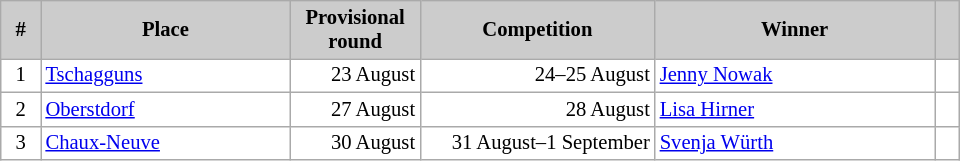<table class="wikitable plainrowheaders" style="background:#fff; font-size:86%; line-height:16px; border:grey solid 1px; border-collapse:collapse;">
<tr style="background:#ccc; text-align:center;">
<th style="background-color: #ccc;" width=20>#</th>
<th style="background-color: #ccc;" width=160>Place</th>
<th style="background-color: #ccc;" width=80>Provisional round</th>
<th style="background-color: #ccc;" width=150>Competition</th>
<th style="background-color: #ccc;" width=180>Winner</th>
<th scope="col" style="background:#ccc; width:10px;"></th>
</tr>
<tr>
<td align=center>1</td>
<td> <a href='#'>Tschagguns</a></td>
<td align=right>23 August</td>
<td align=right>24–25 August</td>
<td> <a href='#'>Jenny Nowak</a></td>
<td></td>
</tr>
<tr>
<td align=center>2</td>
<td> <a href='#'>Oberstdorf</a></td>
<td align=right>27 August</td>
<td align=right>28 August</td>
<td> <a href='#'>Lisa Hirner</a></td>
<td></td>
</tr>
<tr>
<td align=center>3</td>
<td> <a href='#'>Chaux-Neuve</a></td>
<td align=right>30 August</td>
<td align=right>31 August–1 September</td>
<td> <a href='#'>Svenja Würth</a></td>
<td></td>
</tr>
</table>
